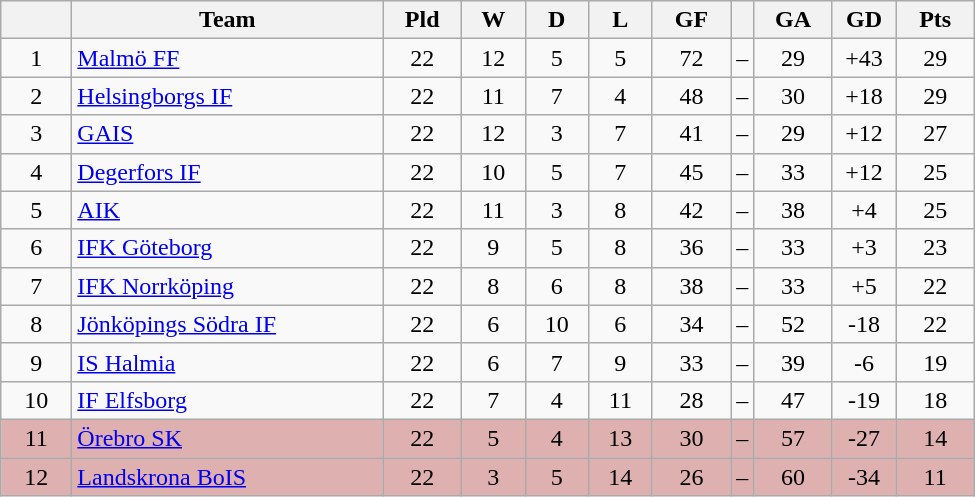<table class="wikitable" style="text-align: center;">
<tr>
<th style="width: 40px;"></th>
<th style="width: 200px;">Team</th>
<th style="width: 45px;">Pld</th>
<th style="width: 35px;">W</th>
<th style="width: 35px;">D</th>
<th style="width: 35px;">L</th>
<th style="width: 45px;">GF</th>
<th></th>
<th style="width: 45px;">GA</th>
<th style="width: 35px;">GD</th>
<th style="width: 45px;">Pts</th>
</tr>
<tr>
<td>1</td>
<td style="text-align: left;"><a href='#'>Malmö FF</a></td>
<td>22</td>
<td>12</td>
<td>5</td>
<td>5</td>
<td>72</td>
<td>–</td>
<td>29</td>
<td>+43</td>
<td>29</td>
</tr>
<tr>
<td>2</td>
<td style="text-align: left;"><a href='#'>Helsingborgs IF</a></td>
<td>22</td>
<td>11</td>
<td>7</td>
<td>4</td>
<td>48</td>
<td>–</td>
<td>30</td>
<td>+18</td>
<td>29</td>
</tr>
<tr>
<td>3</td>
<td style="text-align: left;"><a href='#'>GAIS</a></td>
<td>22</td>
<td>12</td>
<td>3</td>
<td>7</td>
<td>41</td>
<td>–</td>
<td>29</td>
<td>+12</td>
<td>27</td>
</tr>
<tr>
<td>4</td>
<td style="text-align: left;"><a href='#'>Degerfors IF</a></td>
<td>22</td>
<td>10</td>
<td>5</td>
<td>7</td>
<td>45</td>
<td>–</td>
<td>33</td>
<td>+12</td>
<td>25</td>
</tr>
<tr>
<td>5</td>
<td style="text-align: left;"><a href='#'>AIK</a></td>
<td>22</td>
<td>11</td>
<td>3</td>
<td>8</td>
<td>42</td>
<td>–</td>
<td>38</td>
<td>+4</td>
<td>25</td>
</tr>
<tr>
<td>6</td>
<td style="text-align: left;"><a href='#'>IFK Göteborg</a></td>
<td>22</td>
<td>9</td>
<td>5</td>
<td>8</td>
<td>36</td>
<td>–</td>
<td>33</td>
<td>+3</td>
<td>23</td>
</tr>
<tr>
<td>7</td>
<td style="text-align: left;"><a href='#'>IFK Norrköping</a></td>
<td>22</td>
<td>8</td>
<td>6</td>
<td>8</td>
<td>38</td>
<td>–</td>
<td>33</td>
<td>+5</td>
<td>22</td>
</tr>
<tr>
<td>8</td>
<td style="text-align: left;"><a href='#'>Jönköpings Södra IF</a></td>
<td>22</td>
<td>6</td>
<td>10</td>
<td>6</td>
<td>34</td>
<td>–</td>
<td>52</td>
<td>-18</td>
<td>22</td>
</tr>
<tr>
<td>9</td>
<td style="text-align: left;"><a href='#'>IS Halmia</a></td>
<td>22</td>
<td>6</td>
<td>7</td>
<td>9</td>
<td>33</td>
<td>–</td>
<td>39</td>
<td>-6</td>
<td>19</td>
</tr>
<tr>
<td>10</td>
<td style="text-align: left;"><a href='#'>IF Elfsborg</a></td>
<td>22</td>
<td>7</td>
<td>4</td>
<td>11</td>
<td>28</td>
<td>–</td>
<td>47</td>
<td>-19</td>
<td>18</td>
</tr>
<tr style="background: #deb0b0">
<td>11</td>
<td style="text-align: left;"><a href='#'>Örebro SK</a></td>
<td>22</td>
<td>5</td>
<td>4</td>
<td>13</td>
<td>30</td>
<td>–</td>
<td>57</td>
<td>-27</td>
<td>14</td>
</tr>
<tr style="background: #deb0b0">
<td>12</td>
<td style="text-align: left;"><a href='#'>Landskrona BoIS</a></td>
<td>22</td>
<td>3</td>
<td>5</td>
<td>14</td>
<td>26</td>
<td>–</td>
<td>60</td>
<td>-34</td>
<td>11</td>
</tr>
</table>
